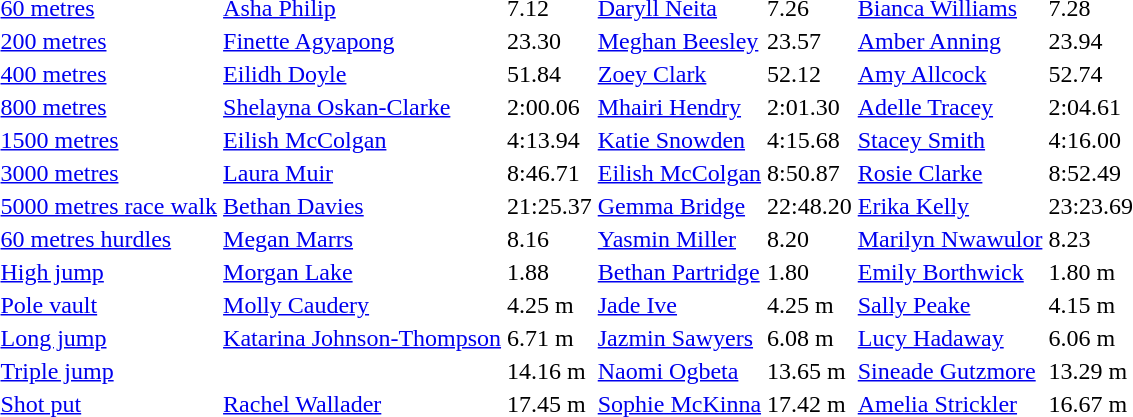<table>
<tr>
<td><a href='#'>60 metres</a></td>
<td><a href='#'>Asha Philip</a></td>
<td>7.12</td>
<td><a href='#'>Daryll Neita</a></td>
<td>7.26</td>
<td><a href='#'>Bianca Williams</a></td>
<td>7.28</td>
</tr>
<tr>
<td><a href='#'>200 metres</a></td>
<td><a href='#'>Finette Agyapong</a></td>
<td>23.30</td>
<td><a href='#'>Meghan Beesley</a></td>
<td>23.57</td>
<td><a href='#'>Amber Anning</a></td>
<td>23.94</td>
</tr>
<tr>
<td><a href='#'>400 metres</a></td>
<td><a href='#'>Eilidh Doyle</a></td>
<td>51.84</td>
<td><a href='#'>Zoey Clark</a></td>
<td>52.12</td>
<td><a href='#'>Amy Allcock</a></td>
<td>52.74</td>
</tr>
<tr>
<td><a href='#'>800 metres</a></td>
<td><a href='#'>Shelayna Oskan-Clarke</a></td>
<td>2:00.06</td>
<td><a href='#'>Mhairi Hendry</a></td>
<td>2:01.30</td>
<td><a href='#'>Adelle Tracey</a></td>
<td>2:04.61</td>
</tr>
<tr>
<td><a href='#'>1500 metres</a></td>
<td><a href='#'>Eilish McColgan</a></td>
<td>4:13.94</td>
<td><a href='#'>Katie Snowden</a></td>
<td>4:15.68</td>
<td><a href='#'>Stacey Smith</a></td>
<td>4:16.00</td>
</tr>
<tr>
<td><a href='#'>3000 metres</a></td>
<td><a href='#'>Laura Muir</a></td>
<td>8:46.71</td>
<td><a href='#'>Eilish McColgan</a></td>
<td>8:50.87</td>
<td><a href='#'>Rosie Clarke</a></td>
<td>8:52.49</td>
</tr>
<tr>
<td><a href='#'>5000 metres race walk</a></td>
<td><a href='#'>Bethan Davies</a></td>
<td>21:25.37</td>
<td><a href='#'>Gemma Bridge</a></td>
<td>22:48.20</td>
<td><a href='#'>Erika Kelly</a></td>
<td>23:23.69</td>
</tr>
<tr>
<td><a href='#'>60 metres hurdles</a></td>
<td><a href='#'>Megan Marrs</a></td>
<td>8.16</td>
<td><a href='#'>Yasmin Miller</a></td>
<td>8.20</td>
<td><a href='#'>Marilyn Nwawulor</a></td>
<td>8.23</td>
</tr>
<tr>
<td><a href='#'>High jump</a></td>
<td><a href='#'>Morgan Lake</a></td>
<td>1.88</td>
<td><a href='#'>Bethan Partridge</a></td>
<td>1.80</td>
<td><a href='#'>Emily Borthwick</a></td>
<td>1.80 m</td>
</tr>
<tr>
<td><a href='#'>Pole vault</a></td>
<td><a href='#'>Molly Caudery</a></td>
<td>4.25 m</td>
<td><a href='#'>Jade Ive</a></td>
<td>4.25 m</td>
<td><a href='#'>Sally Peake</a></td>
<td>4.15 m</td>
</tr>
<tr>
<td><a href='#'>Long jump</a></td>
<td><a href='#'>Katarina Johnson-Thompson</a></td>
<td>6.71 m</td>
<td><a href='#'>Jazmin Sawyers</a></td>
<td>6.08 m</td>
<td><a href='#'>Lucy Hadaway</a></td>
<td>6.06 m</td>
</tr>
<tr>
<td><a href='#'>Triple jump</a></td>
<td></td>
<td>14.16 m</td>
<td><a href='#'>Naomi Ogbeta</a></td>
<td>13.65 m</td>
<td><a href='#'>Sineade Gutzmore</a></td>
<td>13.29 m</td>
</tr>
<tr>
<td><a href='#'>Shot put</a></td>
<td><a href='#'>Rachel Wallader</a></td>
<td>17.45 m</td>
<td><a href='#'>Sophie McKinna</a></td>
<td>17.42 m</td>
<td><a href='#'>Amelia Strickler</a></td>
<td>16.67 m</td>
</tr>
</table>
